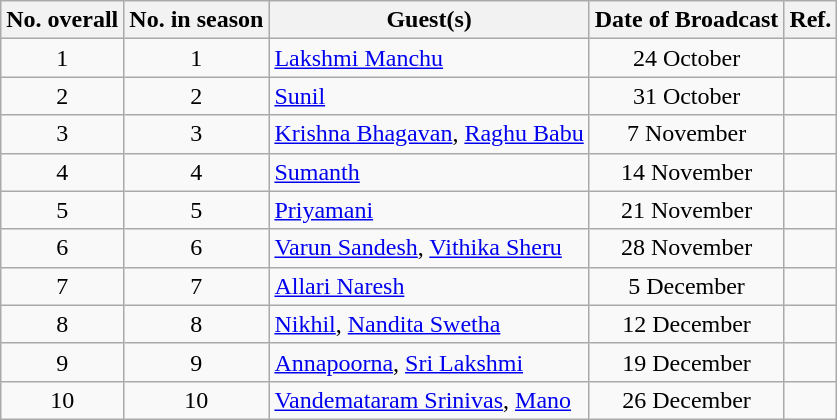<table class="wikitable sortable">
<tr>
<th text-align:left;>No. overall</th>
<th text-align:left;>No. in season</th>
<th text-align:center;>Guest(s)</th>
<th text-align:center;>Date of Broadcast</th>
<th>Ref.</th>
</tr>
<tr>
<td style="text-align:center;">1</td>
<td style="text-align:center;">1</td>
<td><a href='#'>Lakshmi Manchu</a></td>
<td style="text-align:center;">24 October</td>
<td></td>
</tr>
<tr>
<td style="text-align:center;">2</td>
<td style="text-align:center;">2</td>
<td><a href='#'>Sunil</a></td>
<td style="text-align:center;">31 October</td>
<td></td>
</tr>
<tr>
<td style="text-align:center;">3</td>
<td style="text-align:center;">3</td>
<td><a href='#'>Krishna Bhagavan</a>, <a href='#'>Raghu Babu</a></td>
<td style="text-align:center;">7 November</td>
<td></td>
</tr>
<tr>
<td style="text-align:center;">4</td>
<td style="text-align:center;">4</td>
<td><a href='#'>Sumanth</a></td>
<td style="text-align:center;">14 November</td>
<td></td>
</tr>
<tr>
<td style="text-align:center;">5</td>
<td style="text-align:center;">5</td>
<td><a href='#'>Priyamani</a></td>
<td style="text-align:center;">21 November</td>
<td></td>
</tr>
<tr>
<td style="text-align:center;">6</td>
<td style="text-align:center;">6</td>
<td><a href='#'>Varun Sandesh</a>, <a href='#'>Vithika Sheru</a></td>
<td style="text-align:center;">28 November</td>
<td></td>
</tr>
<tr>
<td style="text-align:center;">7</td>
<td style="text-align:center;">7</td>
<td><a href='#'>Allari Naresh</a></td>
<td style="text-align:center;">5 December</td>
<td></td>
</tr>
<tr>
<td style="text-align:center;">8</td>
<td style="text-align:center;">8</td>
<td><a href='#'>Nikhil</a>, <a href='#'>Nandita Swetha</a></td>
<td style="text-align:center;">12 December</td>
<td></td>
</tr>
<tr>
<td style="text-align:center;">9</td>
<td style="text-align:center;">9</td>
<td><a href='#'>Annapoorna</a>, <a href='#'>Sri Lakshmi</a></td>
<td style="text-align:center;">19 December</td>
<td></td>
</tr>
<tr>
<td style="text-align:center;">10</td>
<td style="text-align:center;">10</td>
<td><a href='#'>Vandemataram Srinivas</a>, <a href='#'>Mano</a></td>
<td style="text-align:center;">26 December</td>
<td></td>
</tr>
</table>
